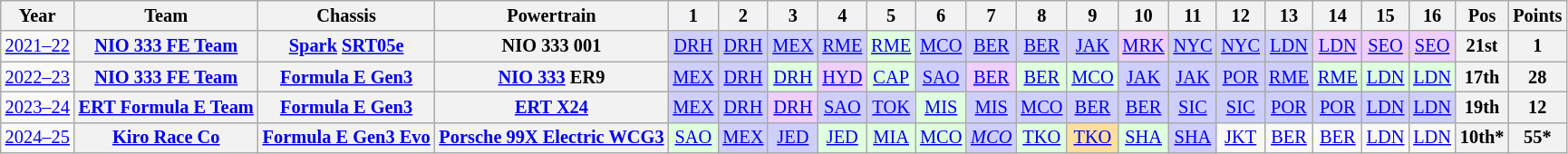<table class="wikitable" style="text-align:center; font-size:85%">
<tr>
<th>Year</th>
<th>Team</th>
<th>Chassis</th>
<th>Powertrain</th>
<th>1</th>
<th>2</th>
<th>3</th>
<th>4</th>
<th>5</th>
<th>6</th>
<th>7</th>
<th>8</th>
<th>9</th>
<th>10</th>
<th>11</th>
<th>12</th>
<th>13</th>
<th>14</th>
<th>15</th>
<th>16</th>
<th>Pos</th>
<th>Points</th>
</tr>
<tr>
<td nowrap><a href='#'>2021–22</a></td>
<th nowrap><a href='#'>NIO 333 FE Team</a></th>
<th nowrap><a href='#'>Spark</a> <a href='#'>SRT05e</a></th>
<th nowrap>NIO 333 001</th>
<td style="background:#CFCFFF;"><a href='#'>DRH</a><br></td>
<td style="background:#CFCFFF;"><a href='#'>DRH</a><br></td>
<td style="background:#CFCFFF;"><a href='#'>MEX</a><br></td>
<td style="background:#CFCFFF;"><a href='#'>RME</a><br></td>
<td style="background:#DFFFDF;"><a href='#'>RME</a><br></td>
<td style="background:#CFCFFF;"><a href='#'>MCO</a><br></td>
<td style="background:#CFCFFF;"><a href='#'>BER</a><br></td>
<td style="background:#CFCFFF;"><a href='#'>BER</a><br></td>
<td style="background:#CFCFFF;"><a href='#'>JAK</a><br></td>
<td style="background:#EFCFFF;"><a href='#'>MRK</a><br></td>
<td style="background:#CFCFFF;"><a href='#'>NYC</a><br></td>
<td style="background:#CFCFFF;"><a href='#'>NYC</a><br></td>
<td style="background:#CFCFFF;"><a href='#'>LDN</a><br></td>
<td style="background:#EFCFFF;"><a href='#'>LDN</a><br></td>
<td style="background:#EFCFFF;"><a href='#'>SEO</a><br></td>
<td style="background:#EFCFFF;"><a href='#'>SEO</a><br></td>
<th>21st</th>
<th>1</th>
</tr>
<tr>
<td nowrap><a href='#'>2022–23</a></td>
<th nowrap><a href='#'>NIO 333 FE Team</a></th>
<th nowrap><a href='#'>Formula E Gen3</a></th>
<th nowrap><a href='#'>NIO 333</a> ER9</th>
<td style="background:#CFCFFF;"><a href='#'>MEX</a><br></td>
<td style="background:#CFCFFF;"><a href='#'>DRH</a><br></td>
<td style="background:#DFFFDF;"><a href='#'>DRH</a><br></td>
<td style="background:#EFCFFF;"><a href='#'>HYD</a><br></td>
<td style="background:#DFFFDF;"><a href='#'>CAP</a><br></td>
<td style="background:#CFCFFF;"><a href='#'>SAO</a><br></td>
<td style="background:#EFCFFF;"><a href='#'>BER</a><br></td>
<td style="background:#DFFFDF;"><a href='#'>BER</a><br></td>
<td style="background:#DFFFDF;"><a href='#'>MCO</a><br></td>
<td style="background:#CFCFFF;"><a href='#'>JAK</a><br></td>
<td style="background:#CFCFFF;"><a href='#'>JAK</a><br></td>
<td style="background:#CFCFFF;"><a href='#'>POR</a><br></td>
<td style="background:#CFCFFF;"><a href='#'>RME</a><br></td>
<td style="background:#DFFFDF;"><a href='#'>RME</a><br></td>
<td style="background:#DFFFDF;"><a href='#'>LDN</a><br></td>
<td style="background:#DFFFDF;"><a href='#'>LDN</a><br></td>
<th>17th</th>
<th>28</th>
</tr>
<tr>
<td nowrap><a href='#'>2023–24</a></td>
<th nowrap><a href='#'>ERT Formula E Team</a></th>
<th nowrap><a href='#'>Formula E Gen3</a></th>
<th nowrap><a href='#'>ERT X24</a></th>
<td style="background:#cfcfff;"><a href='#'>MEX</a><br></td>
<td style="background:#cfcfff;"><a href='#'>DRH</a><br></td>
<td style="background:#efcfff;"><a href='#'>DRH</a><br></td>
<td style="background:#cfcfff;"><a href='#'>SAO</a><br></td>
<td style="background:#cfcfff;"><a href='#'>TOK</a><br></td>
<td style="background:#DFFFDF;"><a href='#'>MIS</a><br></td>
<td style="background:#cfcfff;"><a href='#'>MIS</a><br></td>
<td style="background:#cfcfff;"><a href='#'>MCO</a><br></td>
<td style="background:#cfcfff;"><a href='#'>BER</a><br></td>
<td style="background:#cfcfff;"><a href='#'>BER</a><br></td>
<td style="background:#cfcfff;"><a href='#'>SIC</a><br></td>
<td style="background:#cfcfff;"><a href='#'>SIC</a><br></td>
<td style="background:#cfcfff;"><a href='#'>POR</a><br></td>
<td style="background:#cfcfff;"><a href='#'>POR</a><br></td>
<td style="background:#cfcfff;"><a href='#'>LDN</a><br></td>
<td style="background:#cfcfff;"><a href='#'>LDN</a><br></td>
<th>19th</th>
<th>12</th>
</tr>
<tr>
<td nowrap><a href='#'>2024–25</a></td>
<th nowrap><a href='#'>Kiro Race Co</a></th>
<th nowrap><a href='#'>Formula E Gen3 Evo</a></th>
<th nowrap><a href='#'>Porsche 99X Electric WCG3</a></th>
<td style="background:#DFFFDF;"><a href='#'>SAO</a><br></td>
<td style="background:#cfcfff;"><a href='#'>MEX</a><br></td>
<td style="background:#cfcfff;"><a href='#'>JED</a><br></td>
<td style="background:#dfffdf;"><a href='#'>JED</a><br></td>
<td style="background:#dfffdf;"><a href='#'>MIA</a><br></td>
<td style="background:#dfffdf;"><a href='#'>MCO</a><br></td>
<td style="background:#cfcfff;"><a href='#'><em>MCO</em></a><br></td>
<td style="background:#dfffdf;"><a href='#'>TKO</a><br></td>
<td style="background:#FFDF9F;"><a href='#'>TKO</a><br></td>
<td style="background:#dfffdf;"><a href='#'>SHA</a><br></td>
<td style="background:#CFCFFF;"><a href='#'>SHA</a><br></td>
<td><a href='#'>JKT</a></td>
<td><a href='#'>BER</a></td>
<td><a href='#'>BER</a></td>
<td><a href='#'>LDN</a></td>
<td><a href='#'>LDN</a></td>
<th>10th*</th>
<th>55*</th>
</tr>
</table>
